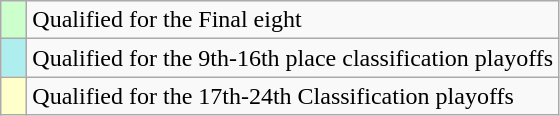<table class="wikitable" style="text-align: left;">
<tr>
<td width="10px" bgcolor="#ccffcc"></td>
<td>Qualified for the Final eight</td>
</tr>
<tr>
<td width="10px" bgcolor="#afeeee"></td>
<td>Qualified for the 9th-16th place classification playoffs</td>
</tr>
<tr>
<td width="10px" bgcolor="#ffffcc"></td>
<td>Qualified for the 17th-24th Classification playoffs</td>
</tr>
</table>
